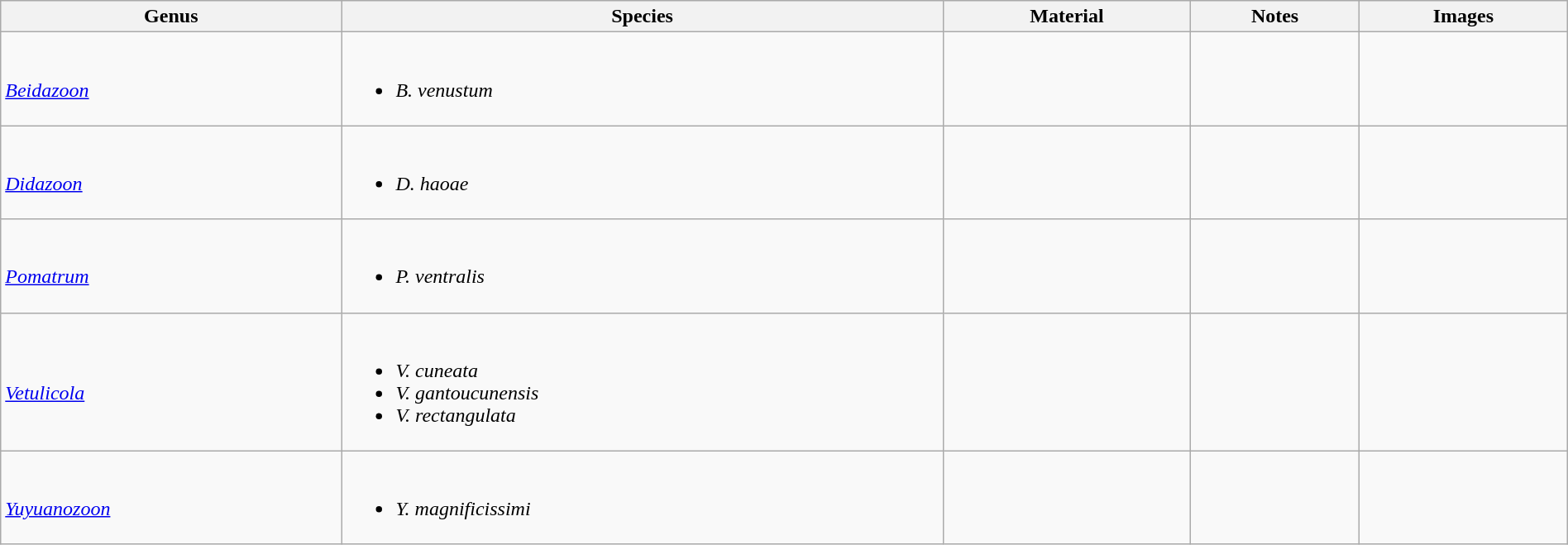<table class="wikitable" style="margin:auto;width:100%;">
<tr>
<th>Genus</th>
<th>Species</th>
<th>Material</th>
<th>Notes</th>
<th>Images</th>
</tr>
<tr>
<td><br><em><a href='#'>Beidazoon</a></em></td>
<td><br><ul><li><em>B. venustum</em></li></ul></td>
<td></td>
<td></td>
<td><br></td>
</tr>
<tr>
<td><br><em><a href='#'>Didazoon</a></em></td>
<td><br><ul><li><em>D. haoae</em></li></ul></td>
<td></td>
<td></td>
<td><br></td>
</tr>
<tr>
<td><br><em><a href='#'>Pomatrum</a></em></td>
<td><br><ul><li><em>P. ventralis</em></li></ul></td>
<td></td>
<td></td>
<td><br></td>
</tr>
<tr>
<td><br><em><a href='#'>Vetulicola</a></em></td>
<td><br><ul><li><em>V. cuneata</em></li><li><em>V. gantoucunensis</em></li><li><em>V. rectangulata</em></li></ul></td>
<td></td>
<td></td>
<td><br></td>
</tr>
<tr>
<td><br><em><a href='#'>Yuyuanozoon</a></em></td>
<td><br><ul><li><em>Y. magnificissimi</em></li></ul></td>
<td></td>
<td></td>
<td><br></td>
</tr>
</table>
